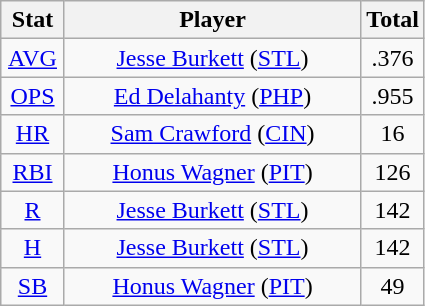<table class="wikitable" style="text-align:center;">
<tr>
<th style="width:15%;">Stat</th>
<th>Player</th>
<th style="width:15%;">Total</th>
</tr>
<tr>
<td><a href='#'>AVG</a></td>
<td><a href='#'>Jesse Burkett</a> (<a href='#'>STL</a>)</td>
<td>.376</td>
</tr>
<tr>
<td><a href='#'>OPS</a></td>
<td><a href='#'>Ed Delahanty</a> (<a href='#'>PHP</a>)</td>
<td>.955</td>
</tr>
<tr>
<td><a href='#'>HR</a></td>
<td><a href='#'>Sam Crawford</a> (<a href='#'>CIN</a>)</td>
<td>16</td>
</tr>
<tr>
<td><a href='#'>RBI</a></td>
<td><a href='#'>Honus Wagner</a> (<a href='#'>PIT</a>)</td>
<td>126</td>
</tr>
<tr>
<td><a href='#'>R</a></td>
<td><a href='#'>Jesse Burkett</a> (<a href='#'>STL</a>)</td>
<td>142</td>
</tr>
<tr>
<td><a href='#'>H</a></td>
<td><a href='#'>Jesse Burkett</a> (<a href='#'>STL</a>)</td>
<td>142</td>
</tr>
<tr>
<td><a href='#'>SB</a></td>
<td><a href='#'>Honus Wagner</a> (<a href='#'>PIT</a>)</td>
<td>49</td>
</tr>
</table>
